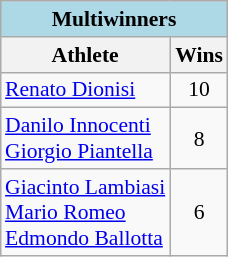<table class="wikitable" style="margin-left: auto; margin-right: auto; border: none; font-size:90%; text-align:left">
<tr>
<td bgcolor=lightblue align=center colspan=2><strong>Multiwinners</strong></td>
</tr>
<tr>
<th>Athlete</th>
<th>Wins</th>
</tr>
<tr>
<td><a href='#'>Renato Dionisi</a></td>
<td align=center>10</td>
</tr>
<tr>
<td><a href='#'>Danilo Innocenti</a><br><a href='#'>Giorgio Piantella</a></td>
<td align=center>8</td>
</tr>
<tr>
<td><a href='#'>Giacinto Lambiasi</a><br><a href='#'>Mario Romeo</a><br><a href='#'>Edmondo Ballotta</a></td>
<td align=center>6</td>
</tr>
</table>
